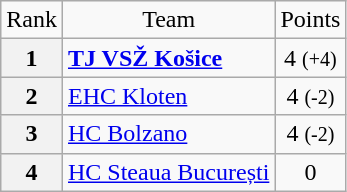<table class="wikitable" style="text-align: center;">
<tr>
<td>Rank</td>
<td>Team</td>
<td>Points</td>
</tr>
<tr>
<th>1</th>
<td style="text-align: left;"> <strong><a href='#'>TJ VSŽ Košice</a></strong></td>
<td>4 <small>(+4)</small></td>
</tr>
<tr>
<th>2</th>
<td style="text-align: left;"> <a href='#'>EHC Kloten</a></td>
<td>4 <small>(-2)</small></td>
</tr>
<tr>
<th>3</th>
<td style="text-align: left;"> <a href='#'>HC Bolzano</a></td>
<td>4 <small>(-2)</small></td>
</tr>
<tr>
<th>4</th>
<td style="text-align: left;"> <a href='#'>HC Steaua București</a></td>
<td>0</td>
</tr>
</table>
